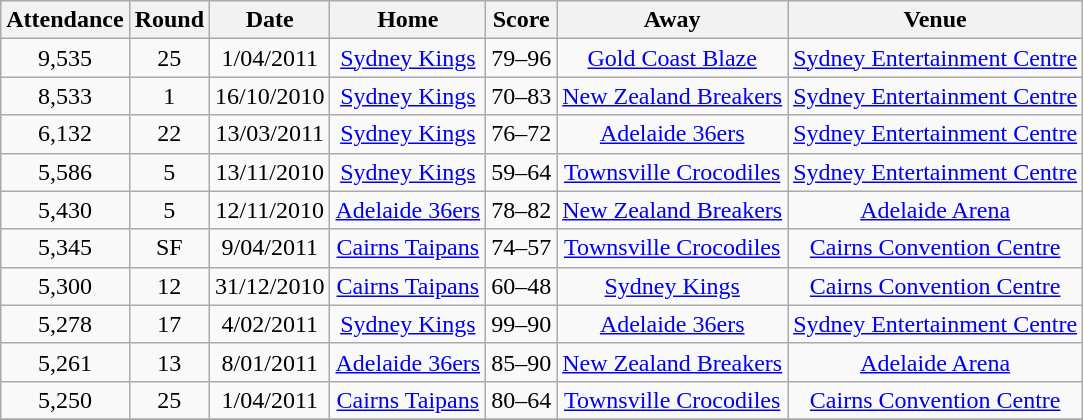<table class="wikitable sortable" style="text-align:center;">
<tr>
<th>Attendance</th>
<th>Round</th>
<th>Date</th>
<th>Home</th>
<th>Score</th>
<th>Away</th>
<th>Venue</th>
</tr>
<tr>
<td>9,535</td>
<td>25</td>
<td>1/04/2011</td>
<td><a href='#'>Sydney Kings</a></td>
<td>79–96</td>
<td><a href='#'>Gold Coast Blaze</a></td>
<td><a href='#'>Sydney Entertainment Centre</a></td>
</tr>
<tr>
<td>8,533</td>
<td>1</td>
<td>16/10/2010</td>
<td><a href='#'>Sydney Kings</a></td>
<td>70–83</td>
<td><a href='#'>New Zealand Breakers</a></td>
<td><a href='#'>Sydney Entertainment Centre</a></td>
</tr>
<tr>
<td>6,132</td>
<td>22</td>
<td>13/03/2011</td>
<td><a href='#'>Sydney Kings</a></td>
<td>76–72</td>
<td><a href='#'>Adelaide 36ers</a></td>
<td><a href='#'>Sydney Entertainment Centre</a></td>
</tr>
<tr>
<td>5,586</td>
<td>5</td>
<td>13/11/2010</td>
<td><a href='#'>Sydney Kings</a></td>
<td>59–64</td>
<td><a href='#'>Townsville Crocodiles</a></td>
<td><a href='#'>Sydney Entertainment Centre</a></td>
</tr>
<tr>
<td>5,430</td>
<td>5</td>
<td>12/11/2010</td>
<td><a href='#'>Adelaide 36ers</a></td>
<td>78–82</td>
<td><a href='#'>New Zealand Breakers</a></td>
<td><a href='#'>Adelaide Arena</a></td>
</tr>
<tr>
<td>5,345</td>
<td>SF</td>
<td>9/04/2011</td>
<td><a href='#'>Cairns Taipans</a></td>
<td>74–57</td>
<td><a href='#'>Townsville Crocodiles</a></td>
<td><a href='#'>Cairns Convention Centre</a></td>
</tr>
<tr>
<td>5,300</td>
<td>12</td>
<td>31/12/2010</td>
<td><a href='#'>Cairns Taipans</a></td>
<td>60–48</td>
<td><a href='#'>Sydney Kings</a></td>
<td><a href='#'>Cairns Convention Centre</a></td>
</tr>
<tr>
<td>5,278</td>
<td>17</td>
<td>4/02/2011</td>
<td><a href='#'>Sydney Kings</a></td>
<td>99–90</td>
<td><a href='#'>Adelaide 36ers</a></td>
<td><a href='#'>Sydney Entertainment Centre</a></td>
</tr>
<tr>
<td>5,261</td>
<td>13</td>
<td>8/01/2011</td>
<td><a href='#'>Adelaide 36ers</a></td>
<td>85–90</td>
<td><a href='#'>New Zealand Breakers</a></td>
<td><a href='#'>Adelaide Arena</a></td>
</tr>
<tr>
<td>5,250</td>
<td>25</td>
<td>1/04/2011</td>
<td><a href='#'>Cairns Taipans</a></td>
<td>80–64</td>
<td><a href='#'>Townsville Crocodiles</a></td>
<td><a href='#'>Cairns Convention Centre</a></td>
</tr>
<tr>
</tr>
</table>
